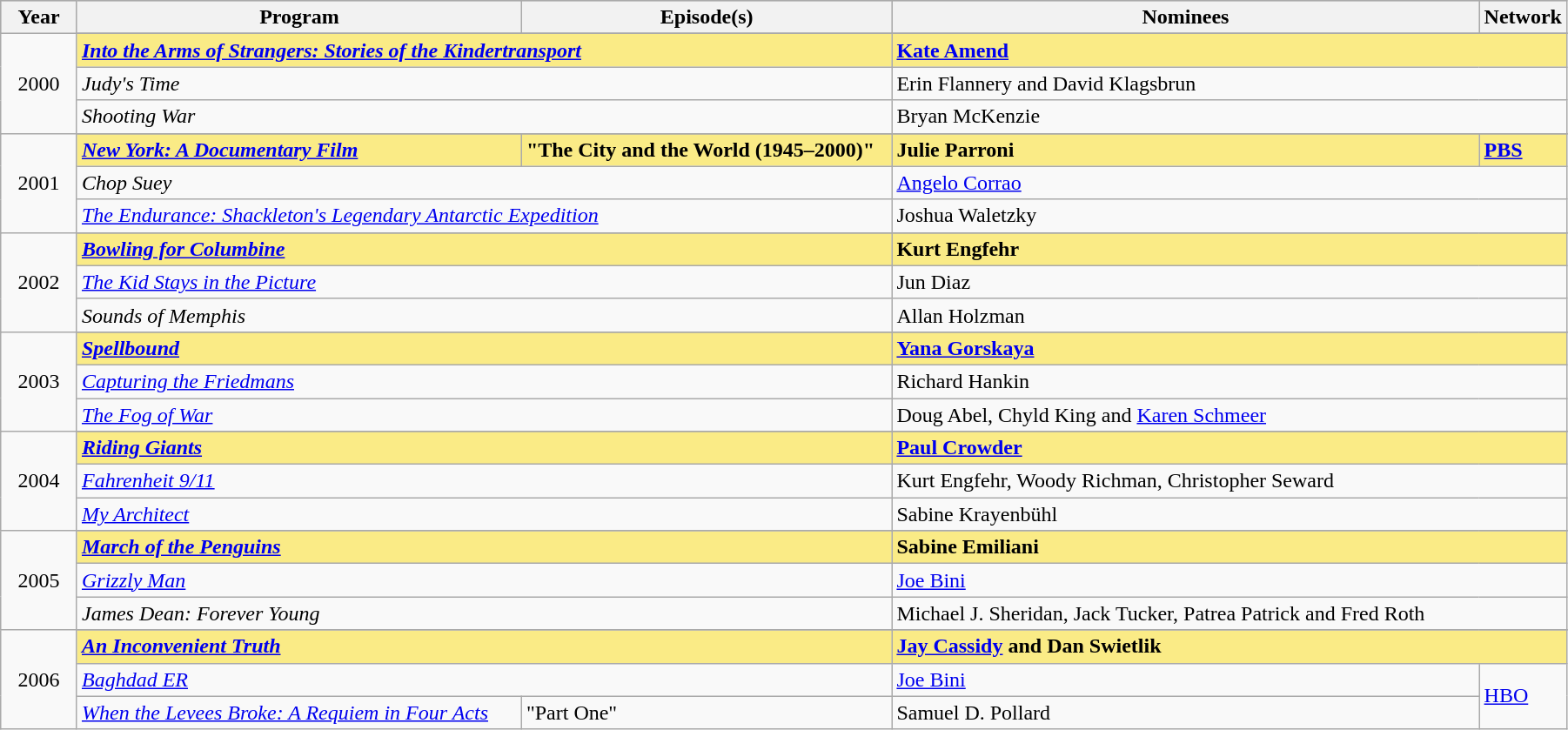<table class="wikitable" style="width:95%">
<tr bgcolor="#bebebe">
<th width="5%">Year</th>
<th width="30%">Program</th>
<th width="25%">Episode(s)</th>
<th width="40%">Nominees</th>
<th width="10%">Network</th>
</tr>
<tr>
<td rowspan=4 style="text-align:center">2000<br></td>
</tr>
<tr style="background:#FAEB86">
<td colspan="2"><strong><em><a href='#'>Into the Arms of Strangers: Stories of the Kindertransport</a></em></strong></td>
<td colspan="2"><strong><a href='#'>Kate Amend</a></strong></td>
</tr>
<tr>
<td colspan="2"><em>Judy's Time</em></td>
<td colspan="2">Erin Flannery and David Klagsbrun</td>
</tr>
<tr>
<td colspan="2"><em>Shooting War</em></td>
<td colspan="2">Bryan McKenzie</td>
</tr>
<tr>
<td rowspan=4 style="text-align:center">2001<br></td>
</tr>
<tr style="background:#FAEB86">
<td><strong><em><a href='#'>New York: A Documentary Film</a></em></strong></td>
<td><strong>"The City and the World (1945–2000)"</strong></td>
<td><strong>Julie Parroni</strong></td>
<td><strong><a href='#'>PBS</a></strong></td>
</tr>
<tr>
<td colspan="2"><em>Chop Suey</em></td>
<td colspan="2"><a href='#'>Angelo Corrao</a></td>
</tr>
<tr>
<td colspan="2"><em><a href='#'>The Endurance: Shackleton's Legendary Antarctic Expedition</a></em></td>
<td colspan="2">Joshua Waletzky</td>
</tr>
<tr>
<td rowspan=4 style="text-align:center">2002<br></td>
</tr>
<tr style="background:#FAEB86">
<td colspan="2"><strong><em><a href='#'>Bowling for Columbine</a></em></strong></td>
<td colspan="2"><strong>Kurt Engfehr</strong></td>
</tr>
<tr>
<td colspan="2"><em><a href='#'>The Kid Stays in the Picture</a></em></td>
<td colspan="2">Jun Diaz</td>
</tr>
<tr>
<td colspan="2"><em>Sounds of Memphis</em></td>
<td colspan="2">Allan Holzman</td>
</tr>
<tr>
<td rowspan=4 style="text-align:center">2003<br></td>
</tr>
<tr style="background:#FAEB86">
<td colspan="2"><strong><em><a href='#'>Spellbound</a></em></strong></td>
<td colspan="2"><strong><a href='#'>Yana Gorskaya</a></strong></td>
</tr>
<tr>
<td colspan="2"><em><a href='#'>Capturing the Friedmans</a></em></td>
<td colspan="2">Richard Hankin</td>
</tr>
<tr>
<td colspan="2"><em><a href='#'>The Fog of War</a></em></td>
<td colspan="2">Doug Abel, Chyld King and <a href='#'>Karen Schmeer</a></td>
</tr>
<tr>
<td rowspan=4 style="text-align:center">2004<br></td>
</tr>
<tr style="background:#FAEB86">
<td colspan="2"><strong><em><a href='#'>Riding Giants</a></em></strong></td>
<td colspan="2"><strong><a href='#'>Paul Crowder</a></strong></td>
</tr>
<tr>
<td colspan="2"><em><a href='#'>Fahrenheit 9/11</a></em></td>
<td colspan="2">Kurt Engfehr, Woody Richman, Christopher Seward</td>
</tr>
<tr>
<td colspan="2"><em><a href='#'>My Architect</a></em></td>
<td colspan="2">Sabine Krayenbühl</td>
</tr>
<tr>
<td rowspan=4 style="text-align:center">2005<br></td>
</tr>
<tr style="background:#FAEB86">
<td colspan="2"><strong><em><a href='#'>March of the Penguins</a></em></strong></td>
<td colspan="2"><strong>Sabine Emiliani</strong></td>
</tr>
<tr>
<td colspan="2"><em><a href='#'>Grizzly Man</a></em></td>
<td colspan="2"><a href='#'>Joe Bini</a></td>
</tr>
<tr>
<td colspan="2"><em>James Dean: Forever Young</em></td>
<td colspan="2">Michael J. Sheridan, Jack Tucker, Patrea Patrick and Fred Roth</td>
</tr>
<tr>
<td rowspan=4 style="text-align:center">2006<br></td>
</tr>
<tr style="background:#FAEB86">
<td colspan="2"><strong><em><a href='#'>An Inconvenient Truth</a></em></strong></td>
<td colspan="2"><strong><a href='#'>Jay Cassidy</a> and Dan Swietlik</strong></td>
</tr>
<tr>
<td colspan="2"><em><a href='#'>Baghdad ER</a></em></td>
<td><a href='#'>Joe Bini</a></td>
<td rowspan="2"><a href='#'>HBO</a></td>
</tr>
<tr>
<td><em><a href='#'>When the Levees Broke: A Requiem in Four Acts</a></em></td>
<td>"Part One"</td>
<td>Samuel D. Pollard</td>
</tr>
</table>
